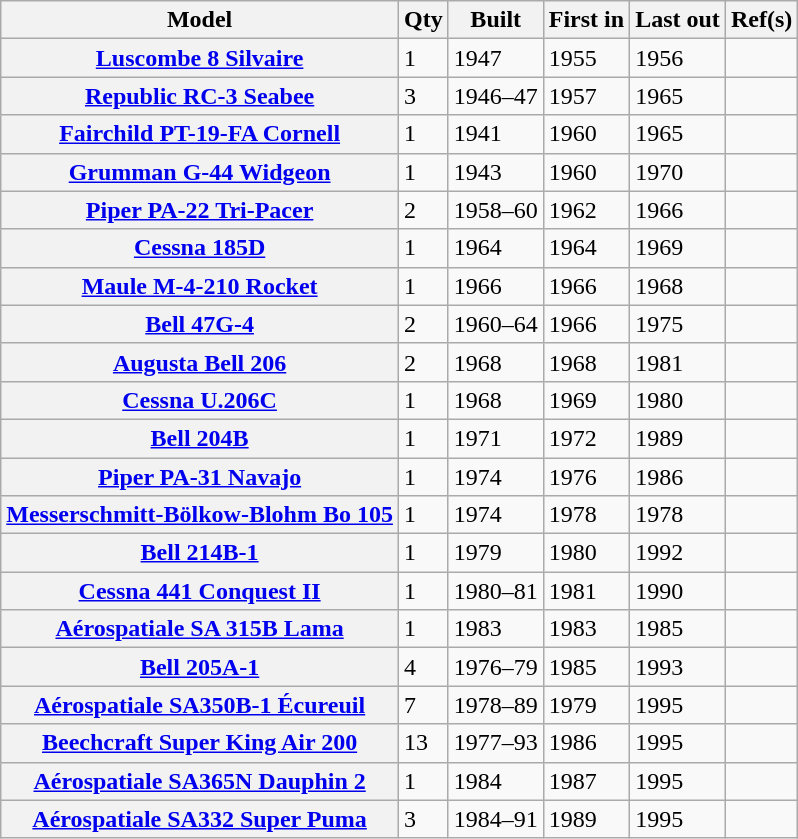<table class="wikitable plainrowheaders sortable">
<tr>
<th scope=col>Model</th>
<th scope=col>Qty</th>
<th scope=col>Built</th>
<th scope=col>First in</th>
<th scope=col>Last out</th>
<th scope=col class=unsortable>Ref(s)</th>
</tr>
<tr>
<th scope=row><a href='#'>Luscombe 8 Silvaire</a></th>
<td>1</td>
<td>1947</td>
<td>1955</td>
<td>1956</td>
<td align=center></td>
</tr>
<tr>
<th scope=row><a href='#'>Republic RC-3 Seabee</a></th>
<td>3</td>
<td>1946–47</td>
<td>1957</td>
<td>1965</td>
<td align=center></td>
</tr>
<tr>
<th scope=row><a href='#'>Fairchild PT-19-FA Cornell</a></th>
<td>1</td>
<td>1941</td>
<td>1960</td>
<td>1965</td>
<td align=center></td>
</tr>
<tr>
<th scope=row><a href='#'>Grumman G-44 Widgeon</a></th>
<td>1</td>
<td>1943</td>
<td>1960</td>
<td>1970</td>
<td align=center></td>
</tr>
<tr>
<th scope=row><a href='#'>Piper PA-22 Tri-Pacer</a></th>
<td>2</td>
<td>1958–60</td>
<td>1962</td>
<td>1966</td>
<td align=center></td>
</tr>
<tr>
<th scope=row><a href='#'>Cessna 185D</a></th>
<td>1</td>
<td>1964</td>
<td>1964</td>
<td>1969</td>
<td align=center></td>
</tr>
<tr>
<th scope=row><a href='#'>Maule M-4-210 Rocket</a></th>
<td>1</td>
<td>1966</td>
<td>1966</td>
<td>1968</td>
<td align=center></td>
</tr>
<tr>
<th scope=row><a href='#'>Bell 47G-4</a></th>
<td>2</td>
<td>1960–64</td>
<td>1966</td>
<td>1975</td>
<td align=center></td>
</tr>
<tr>
<th scope=row><a href='#'>Augusta Bell 206</a></th>
<td>2</td>
<td>1968</td>
<td>1968</td>
<td>1981</td>
<td align=center></td>
</tr>
<tr>
<th scope=row><a href='#'>Cessna U.206C</a></th>
<td>1</td>
<td>1968</td>
<td>1969</td>
<td>1980</td>
<td align=center></td>
</tr>
<tr>
<th scope=row><a href='#'>Bell 204B</a></th>
<td>1</td>
<td>1971</td>
<td>1972</td>
<td>1989</td>
<td align=center></td>
</tr>
<tr>
<th scope=row><a href='#'>Piper PA-31 Navajo</a></th>
<td>1</td>
<td>1974</td>
<td>1976</td>
<td>1986</td>
<td align=center></td>
</tr>
<tr>
<th scope=row><a href='#'>Messerschmitt-Bölkow-Blohm Bo 105</a></th>
<td>1</td>
<td>1974</td>
<td>1978</td>
<td>1978</td>
<td align=center></td>
</tr>
<tr>
<th scope=row><a href='#'>Bell 214B-1</a></th>
<td>1</td>
<td>1979</td>
<td>1980</td>
<td>1992</td>
<td align=center></td>
</tr>
<tr>
<th scope=row><a href='#'>Cessna 441 Conquest II</a></th>
<td>1</td>
<td>1980–81</td>
<td>1981</td>
<td>1990</td>
<td align=center></td>
</tr>
<tr>
<th scope=row><a href='#'>Aérospatiale SA 315B Lama</a></th>
<td>1</td>
<td>1983</td>
<td>1983</td>
<td>1985</td>
<td align=center></td>
</tr>
<tr>
<th scope=row><a href='#'>Bell 205A-1</a></th>
<td>4</td>
<td>1976–79</td>
<td>1985</td>
<td>1993</td>
<td align=center></td>
</tr>
<tr>
<th scope=row><a href='#'>Aérospatiale SA350B-1 Écureuil</a></th>
<td>7</td>
<td>1978–89</td>
<td>1979</td>
<td>1995</td>
<td align=center></td>
</tr>
<tr>
<th scope=row><a href='#'>Beechcraft Super King Air 200</a></th>
<td>13</td>
<td>1977–93</td>
<td>1986</td>
<td>1995</td>
<td align=center></td>
</tr>
<tr>
<th scope=row><a href='#'>Aérospatiale SA365N Dauphin 2</a></th>
<td>1</td>
<td>1984</td>
<td>1987</td>
<td>1995</td>
<td align=center></td>
</tr>
<tr>
<th scope=row><a href='#'>Aérospatiale SA332 Super Puma</a></th>
<td>3</td>
<td>1984–91</td>
<td>1989</td>
<td>1995</td>
<td align=center></td>
</tr>
</table>
